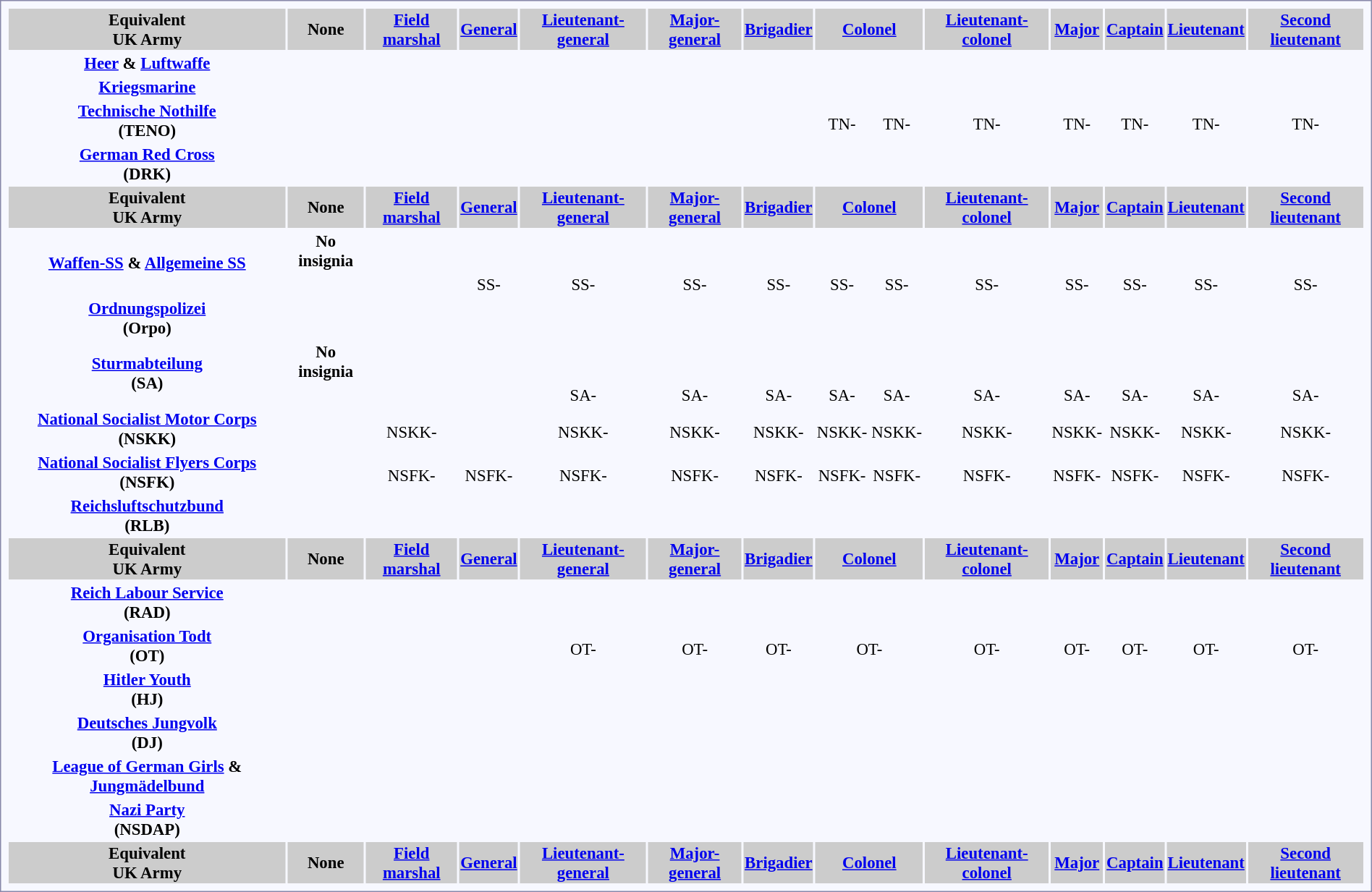<table style="border:1px solid #8888aa; background-color:#f7f8ff; padding:5px; font-size:95%; margin: 0px 12px 12px 0px; width: 100%">
<tr style="background-color:#CCCCCC; width: 100%">
<th>Equivalent<br>UK Army</th>
<th>None</th>
<th><a href='#'>Field marshal</a></th>
<th colspan=2><a href='#'>General</a></th>
<th><a href='#'>Lieutenant-general</a></th>
<th><a href='#'>Major-general</a></th>
<th><a href='#'>Brigadier</a></th>
<th colspan=4><a href='#'>Colonel</a></th>
<th colspan=2><a href='#'>Lieutenant-colonel</a></th>
<th colspan=6><a href='#'>Major</a></th>
<th colspan=6><a href='#'>Captain</a></th>
<th colspan=2><a href='#'>Lieutenant</a></th>
<th colspan=2><a href='#'>Second lieutenant</a></th>
</tr>
<tr style="text-align:center;">
<th rowspan=2> <a href='#'>Heer</a> & <a href='#'>Luftwaffe</a><br></th>
<td rowspan=4><br></td>
<td></td>
<td colspan=2></td>
<td></td>
<td></td>
<td></td>
<td colspan=4></td>
<td colspan=2></td>
<td colspan=6></td>
<td colspan=6></td>
<td colspan=2></td>
<td colspan=2></td>
</tr>
<tr style="text-align:center;">
<td></td>
<td colspan=2></td>
<td></td>
<td></td>
<td></td>
<td colspan=4></td>
<td colspan=2></td>
<td colspan=6></td>
<td colspan=6></td>
<td colspan=2></td>
<td colspan=2></td>
</tr>
<tr style="text-align:center;">
<th rowspan=2> <a href='#'>Kriegsmarine</a><br></th>
<td></td>
<td colspan=2></td>
<td></td>
<td></td>
<td></td>
<td colspan=2></td>
<td colspan=2></td>
<td colspan=2></td>
<td colspan=6></td>
<td colspan=6></td>
<td colspan=2></td>
<td colspan=2></td>
</tr>
<tr style="text-align:center;">
<td></td>
<td colspan=2></td>
<td></td>
<td></td>
<td></td>
<td colspan=2></td>
<td colspan=2></td>
<td colspan=2></td>
<td colspan=6></td>
<td colspan=6></td>
<td colspan=2></td>
<td colspan=2></td>
</tr>
<tr style="text-align:center;">
<th rowspan=2> <a href='#'>Technische Nothilfe</a><br>(TENO)<br></th>
<td colspan=5 rowspan=2></td>
<td></td>
<td></td>
<td colspan=2></td>
<td colspan=2></td>
<td colspan=2></td>
<td colspan=6></td>
<td colspan=6></td>
<td colspan=2></td>
<td colspan=2></td>
</tr>
<tr style="text-align:center;">
<td></td>
<td></td>
<td colspan=2>TN-</td>
<td colspan=2>TN-</td>
<td colspan=2>TN-</td>
<td colspan=6>TN-</td>
<td colspan=6>TN-</td>
<td colspan=2>TN-</td>
<td colspan=2>TN-</td>
</tr>
<tr style="text-align:center;">
<th rowspan=2> <a href='#'>German Red Cross</a><br>(DRK)<br></th>
<td colspan=5 rowspan=2></td>
<td></td>
<td></td>
<td colspan=4></td>
<td colspan=2></td>
<td colspan=6></td>
<td colspan=6></td>
<td colspan=2></td>
<td colspan=2></td>
</tr>
<tr style="text-align:center;">
<td></td>
<td></td>
<td colspan=4></td>
<td colspan=2></td>
<td colspan=6></td>
<td colspan=6></td>
<td colspan=2></td>
<td colspan=2></td>
</tr>
<tr style="background-color:#CCCCCC; width: 100%">
<th>Equivalent<br>UK Army</th>
<th>None</th>
<th><a href='#'>Field marshal</a></th>
<th colspan=2><a href='#'>General</a></th>
<th><a href='#'>Lieutenant-general</a></th>
<th><a href='#'>Major-general</a></th>
<th><a href='#'>Brigadier</a></th>
<th colspan=4><a href='#'>Colonel</a></th>
<th colspan=2><a href='#'>Lieutenant-colonel</a></th>
<th colspan=6><a href='#'>Major</a></th>
<th colspan=6><a href='#'>Captain</a></th>
<th colspan=2><a href='#'>Lieutenant</a></th>
<th colspan=2><a href='#'>Second lieutenant</a></th>
</tr>
<tr style="text-align:center;">
<th rowspan=2> <a href='#'>Waffen-SS</a> & <a href='#'>Allgemeine SS</a><br></th>
<td><strong>No insignia</strong></td>
<td><br></td>
<td colspan=2></td>
<td></td>
<td></td>
<td></td>
<td colspan=2></td>
<td colspan=2></td>
<td colspan=2></td>
<td colspan=6></td>
<td colspan=6></td>
<td colspan=2></td>
<td colspan=2></td>
</tr>
<tr style="text-align:center;">
<td></td>
<td></td>
<td colspan=2>SS-</td>
<td>SS-</td>
<td>SS-</td>
<td>SS-</td>
<td colspan=2>SS-</td>
<td colspan=2>SS-</td>
<td colspan=2>SS-</td>
<td colspan=6>SS-</td>
<td colspan=6>SS-</td>
<td colspan=2>SS-</td>
<td colspan=2>SS-</td>
</tr>
<tr style="text-align:center;">
<th rowspan=2> <a href='#'>Ordnungspolizei</a><br>(Orpo)<br></th>
<td rowspan=2></td>
<td><br></td>
<td colspan=2></td>
<td></td>
<td></td>
<td></td>
<td colspan=4></td>
<td colspan=2></td>
<td colspan=6></td>
<td colspan=6></td>
<td colspan=2></td>
<td colspan=2></td>
</tr>
<tr style="text-align:center;">
<td></td>
<td colspan=2></td>
<td></td>
<td></td>
<td></td>
<td colspan=4></td>
<td colspan=2></td>
<td colspan=6></td>
<td colspan=6></td>
<td colspan=2></td>
<td colspan=2></td>
</tr>
<tr style="text-align:center;">
<th rowspan=2> <a href='#'>Sturmabteilung</a><br>(SA)<br></th>
<td><strong>No insignia</strong></td>
<td colspan=1></td>
<td rowspan=2; colspan=2></td>
<td></td>
<td></td>
<td></td>
<td colspan=2></td>
<td colspan=2></td>
<td colspan=2></td>
<td colspan=6></td>
<td colspan=6></td>
<td colspan=2></td>
<td colspan=2></td>
</tr>
<tr style="text-align:center;">
<td></td>
<td colspan=1></td>
<td>SA-</td>
<td>SA-</td>
<td>SA-</td>
<td colspan=2>SA-</td>
<td colspan=2>SA-</td>
<td colspan=2>SA-</td>
<td colspan=6>SA-</td>
<td colspan=6>SA-<br></td>
<td colspan=2>SA-</td>
<td colspan=2>SA-</td>
</tr>
<tr style="text-align:center;">
<th rowspan=2> <a href='#'>National Socialist Motor Corps</a><br>(NSKK)<br></th>
<td rowspan=2></td>
<td></td>
<td colspan=2 rowspan=2></td>
<td></td>
<td></td>
<td></td>
<td colspan=2></td>
<td colspan=2></td>
<td colspan=2></td>
<td colspan=6></td>
<td colspan=6></td>
<td colspan=2></td>
<td colspan=2></td>
</tr>
<tr style="text-align:center;">
<td>NSKK-</td>
<td>NSKK-</td>
<td>NSKK-</td>
<td>NSKK-</td>
<td colspan=2>NSKK-</td>
<td colspan=2>NSKK-</td>
<td colspan=2>NSKK-</td>
<td colspan=6>NSKK-</td>
<td colspan=6>NSKK-</td>
<td colspan=2>NSKK-</td>
<td colspan=2>NSKK-</td>
</tr>
<tr style="text-align:center;">
<th rowspan=2> <a href='#'>National Socialist Flyers Corps</a><br>(NSFK)<br></th>
<td rowspan=2></td>
<td></td>
<td colspan=2></td>
<td></td>
<td></td>
<td></td>
<td colspan=2></td>
<td colspan=2></td>
<td colspan=2></td>
<td colspan=6></td>
<td colspan=6></td>
<td colspan=2></td>
<td colspan=2></td>
</tr>
<tr style="text-align:center;">
<td>NSFK-</td>
<td colspan=2>NSFK-</td>
<td>NSFK-</td>
<td>NSFK-</td>
<td>NSFK-</td>
<td colspan=2>NSFK-</td>
<td colspan=2>NSFK-</td>
<td colspan=2>NSFK-</td>
<td colspan=6>NSFK-</td>
<td colspan=6>NSFK-</td>
<td colspan=2>NSFK-</td>
<td colspan=2>NSFK-</td>
</tr>
<tr style="text-align:center;">
<th rowspan=2> <a href='#'>Reichsluftschutzbund</a><br>(RLB)<br></th>
<td colspan=2 rowspan=2></td>
<td colspan=2></td>
<td rowspan=2></td>
<td></td>
<td></td>
<td colspan=4></td>
<td colspan=2></td>
<td colspan=6></td>
<td colspan=6></td>
<td colspan=2></td>
<td colspan=2></td>
</tr>
<tr style="text-align:center;">
<td colspan=2></td>
<td></td>
<td></td>
<td colspan=4></td>
<td colspan=2></td>
<td colspan=6></td>
<td colspan=6></td>
<td colspan=2></td>
<td colspan=2></td>
</tr>
<tr style="background-color:#CCCCCC; width: 100%">
<th>Equivalent<br>UK Army</th>
<th>None</th>
<th><a href='#'>Field marshal</a></th>
<th colspan=2><a href='#'>General</a></th>
<th><a href='#'>Lieutenant-general</a></th>
<th><a href='#'>Major-general</a></th>
<th><a href='#'>Brigadier</a></th>
<th colspan=4><a href='#'>Colonel</a></th>
<th colspan=2><a href='#'>Lieutenant-colonel</a></th>
<th colspan=6><a href='#'>Major</a></th>
<th colspan=6><a href='#'>Captain</a></th>
<th colspan=2><a href='#'>Lieutenant</a></th>
<th colspan=2><a href='#'>Second lieutenant</a></th>
</tr>
<tr style="text-align:center;">
<th rowspan=2> <a href='#'>Reich Labour Service</a><br>(RAD)<br></th>
<td rowspan=2></td>
<td></td>
<td colspan=2></td>
<td></td>
<td></td>
<td></td>
<td colspan=4></td>
<td colspan=2></td>
<td colspan=6></td>
<td colspan=6></td>
<td colspan=2></td>
<td colspan=2></td>
</tr>
<tr style="text-align:center;">
<td></td>
<td colspan=2></td>
<td></td>
<td></td>
<td></td>
<td colspan=4></td>
<td colspan=2></td>
<td colspan=6></td>
<td colspan=6></td>
<td colspan=2></td>
<td colspan=2></td>
</tr>
<tr style="text-align:center;">
<th rowspan=2> <a href='#'>Organisation Todt</a><br>(OT)<br></th>
<td colspan=2 rowspan=2></td>
<td colspan=2></td>
<td></td>
<td></td>
<td></td>
<td colspan=4></td>
<td colspan=2></td>
<td colspan=6></td>
<td colspan=6></td>
<td colspan=2></td>
<td colspan=2></td>
</tr>
<tr style="text-align:center;">
<td colspan=2></td>
<td>OT-</td>
<td>OT-</td>
<td>OT-</td>
<td colspan=4>OT-</td>
<td colspan=2>OT-</td>
<td colspan=6>OT-</td>
<td colspan=6>OT-</td>
<td colspan=2>OT-</td>
<td colspan=2>OT-</td>
</tr>
<tr style="text-align:center;">
<th rowspan=2> <a href='#'>Hitler Youth</a><br>(HJ)<br></th>
<td rowspan=2></td>
<td rowspan=6><br></td>
<td colspan=2></td>
<td></td>
<td></td>
<td></td>
<td colspan=2></td>
<td colspan=2></td>
<td colspan=2></td>
<td colspan=6></td>
<td colspan=6></td>
<td colspan=2></td>
<td colspan=2></td>
</tr>
<tr style="text-align:center;">
<td colspan=2></td>
<td></td>
<td></td>
<td></td>
<td colspan=2></td>
<td colspan=2></td>
<td colspan=2></td>
<td colspan=6></td>
<td colspan=6></td>
<td colspan=2></td>
<td colspan=2></td>
</tr>
<tr style="text-align:center;">
<th rowspan=2> <a href='#'>Deutsches Jungvolk</a><br>(DJ)</th>
<td rowspan=2></td>
<td colspan=9 rowspan=2></td>
<td colspan=2></td>
<td colspan=6></td>
<td colspan=6></td>
<td colspan=2></td>
<td colspan=2></td>
</tr>
<tr style="text-align:center;">
<td colspan=2></td>
<td colspan=6></td>
<td colspan=6></td>
<td colspan=2></td>
<td colspan=2></td>
</tr>
<tr style="text-align:center;">
<th rowspan=2> <a href='#'>League of German Girls</a> & <a href='#'>Jungmädelbund</a><br></th>
<td rowspan=2></td>
<td colspan=2 rowspan=2></td>
<td></td>
<td></td>
<td></td>
<td colspan=4></td>
<td colspan=2 rowspan=2></td>
<td colspan=6></td>
<td colspan=6></td>
<td colspan=4></td>
</tr>
<tr style="text-align:center;">
<td></td>
<td></td>
<td></td>
<td colspan=4></td>
<td colspan=6></td>
<td colspan=6></td>
<td colspan=4></td>
</tr>
<tr style="text-align:center;">
<th rowspan=2> <a href='#'>Nazi Party</a><br>(NSDAP)<br></th>
<td rowspan=2></td>
<td></td>
<td></td>
<td></td>
<td></td>
<td></td>
<td></td>
<td colspan=4></td>
<td></td>
<td></td>
<td colspan=2></td>
<td colspan=2></td>
<td colspan=2></td>
<td colspan=2></td>
<td colspan=2></td>
<td colspan=2></td>
<td></td>
<td></td>
<td></td>
<td></td>
</tr>
<tr style="text-align:center;">
<td colspan=1></td>
<td colspan=1></td>
<td colspan=1></td>
<td colspan=1></td>
<td colspan=1></td>
<td colspan=1></td>
<td colspan=4></td>
<td colspan=1></td>
<td colspan=1><br></td>
<td colspan=2></td>
<td colspan=2></td>
<td colspan=2></td>
<td colspan=2></td>
<td colspan=2><br></td>
<td colspan=2></td>
<td colspan=1></td>
<td colspan=1></td>
<td colspan=1></td>
<td colspan=1></td>
</tr>
<tr style="background-color:#CCCCCC; width: 100%">
<th>Equivalent<br>UK Army</th>
<th>None</th>
<th><a href='#'>Field marshal</a></th>
<th colspan=2><a href='#'>General</a></th>
<th><a href='#'>Lieutenant-general</a></th>
<th><a href='#'>Major-general</a></th>
<th><a href='#'>Brigadier</a></th>
<th colspan=4><a href='#'>Colonel</a></th>
<th colspan=2><a href='#'>Lieutenant-colonel</a></th>
<th colspan=6><a href='#'>Major</a></th>
<th colspan=6><a href='#'>Captain</a></th>
<th colspan=2><a href='#'>Lieutenant</a></th>
<th colspan=2><a href='#'>Second lieutenant</a></th>
</tr>
</table>
